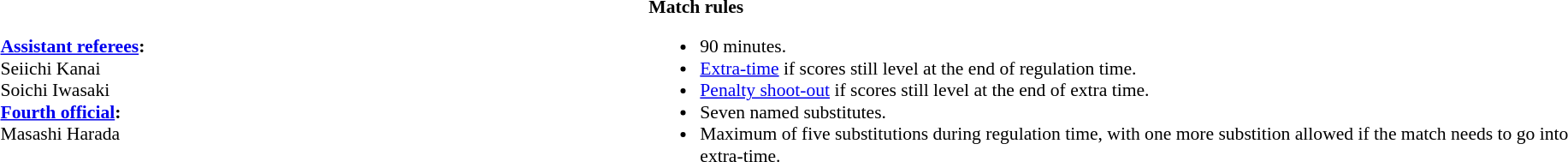<table style="width:100%;font-size:90%">
<tr>
<td><br><strong><a href='#'>Assistant referees</a>:</strong>
<br>Seiichi Kanai
<br>Soichi Iwasaki
<br><strong><a href='#'>Fourth official</a>:</strong>
<br>Masashi Harada</td>
<td style="width:60%; vertical-align:top;"><br><strong>Match rules</strong><ul><li>90 minutes.</li><li><a href='#'>Extra-time</a> if scores still level at the end of regulation time.</li><li><a href='#'>Penalty shoot-out</a> if scores still level at the end of extra time.</li><li>Seven named substitutes.</li><li>Maximum of five substitutions during regulation time, with one more substition allowed if the match needs to go into extra-time.</li></ul></td>
</tr>
</table>
